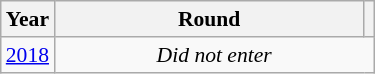<table class="wikitable" style="text-align: center; font-size:90%">
<tr>
<th>Year</th>
<th style="width:200px">Round</th>
<th></th>
</tr>
<tr>
<td><a href='#'>2018</a></td>
<td colspan="2"><em>Did not enter</em></td>
</tr>
</table>
